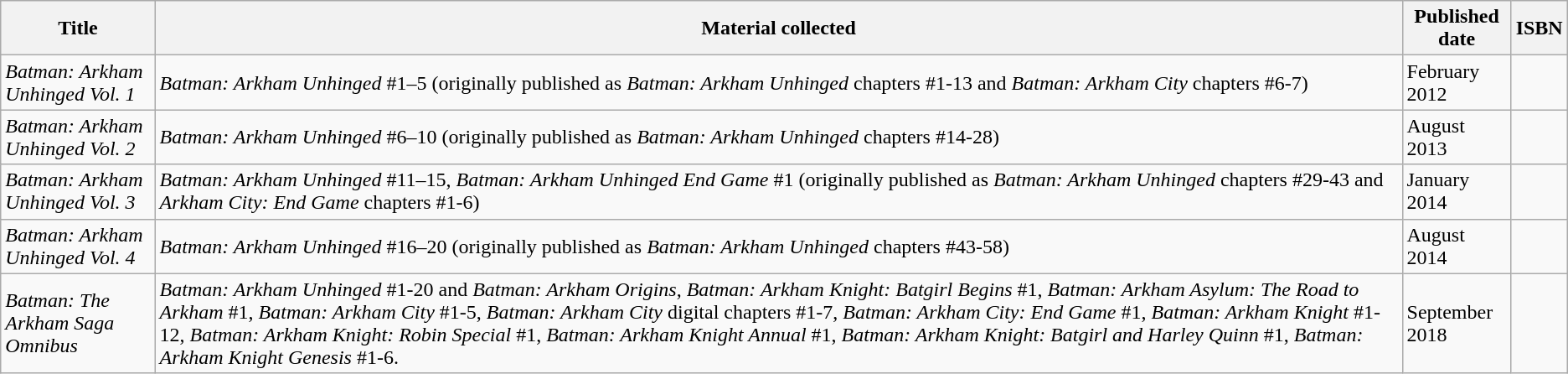<table class="wikitable">
<tr>
<th>Title</th>
<th>Material collected</th>
<th>Published date</th>
<th>ISBN</th>
</tr>
<tr>
<td><em>Batman: Arkham Unhinged Vol. 1</em></td>
<td><em>Batman: Arkham Unhinged</em> #1–5 (originally published as <em>Batman: Arkham Unhinged</em> chapters #1-13 and <em>Batman: Arkham City</em> chapters #6-7)</td>
<td>February 2012</td>
<td></td>
</tr>
<tr>
<td><em>Batman: Arkham Unhinged Vol. 2</em></td>
<td><em>Batman: Arkham Unhinged</em> #6–10 (originally published as <em>Batman: Arkham Unhinged</em> chapters #14-28)</td>
<td>August 2013</td>
<td></td>
</tr>
<tr>
<td><em>Batman: Arkham Unhinged Vol. 3</em></td>
<td><em>Batman: Arkham Unhinged</em> #11–15, <em>Batman: Arkham Unhinged End Game</em> #1 (originally published as <em>Batman: Arkham Unhinged</em> chapters #29-43 and <em>Arkham City: End Game</em> chapters #1-6)</td>
<td>January 2014</td>
<td></td>
</tr>
<tr>
<td><em>Batman: Arkham Unhinged Vol. 4</em></td>
<td><em>Batman: Arkham Unhinged</em> #16–20 (originally published as <em>Batman: Arkham Unhinged</em> chapters #43-58)</td>
<td>August 2014</td>
<td></td>
</tr>
<tr>
<td><em>Batman: The Arkham Saga Omnibus</em></td>
<td><em>Batman: Arkham Unhinged</em> #1-20 and <em>Batman: Arkham Origins</em>, <em>Batman: Arkham Knight: Batgirl Begins</em> #1, <em>Batman: Arkham Asylum: The Road to Arkham</em> #1, <em>Batman: Arkham City</em> #1-5, <em>Batman: Arkham City</em> digital chapters #1-7, <em>Batman: Arkham City: End Game</em> #1, <em>Batman: Arkham Knight</em> #1-12, <em>Batman: Arkham Knight: Robin Special</em> #1, <em>Batman: Arkham Knight Annual</em> #1, <em>Batman: Arkham Knight: Batgirl and Harley Quinn</em> #1, <em>Batman: Arkham Knight Genesis</em> #1-6.</td>
<td>September 2018</td>
<td></td>
</tr>
</table>
